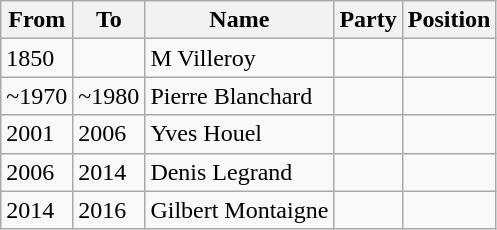<table class="wikitable">
<tr>
<th>From</th>
<th>To</th>
<th>Name</th>
<th>Party</th>
<th>Position</th>
</tr>
<tr>
<td>1850</td>
<td></td>
<td>M Villeroy</td>
<td></td>
<td></td>
</tr>
<tr>
<td>~1970</td>
<td>~1980</td>
<td>Pierre Blanchard</td>
<td></td>
<td></td>
</tr>
<tr>
<td>2001</td>
<td>2006</td>
<td>Yves Houel</td>
<td></td>
<td></td>
</tr>
<tr>
<td>2006</td>
<td>2014</td>
<td>Denis Legrand</td>
<td></td>
<td></td>
</tr>
<tr>
<td>2014</td>
<td>2016</td>
<td>Gilbert Montaigne</td>
<td></td>
<td></td>
</tr>
</table>
